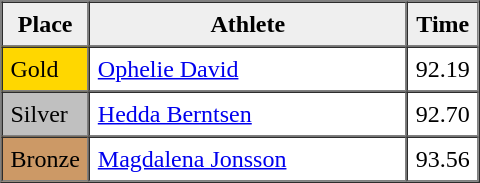<table border=1 cellpadding=5 cellspacing=0>
<tr>
<th style="background:#efefef;" width="20">Place</th>
<th style="background:#efefef;" width="200">Athlete</th>
<th style="background:#efefef;" width="20">Time</th>
</tr>
<tr align=left>
<td style="background:gold;">Gold</td>
<td><a href='#'>Ophelie David</a></td>
<td>92.19</td>
</tr>
<tr align=left>
<td style="background:silver;">Silver</td>
<td><a href='#'>Hedda Berntsen</a></td>
<td>92.70</td>
</tr>
<tr align=left>
<td style="background:#CC9966;">Bronze</td>
<td><a href='#'>Magdalena Jonsson</a></td>
<td>93.56</td>
</tr>
</table>
